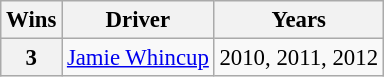<table class="wikitable" style="font-size: 95%;">
<tr>
<th>Wins</th>
<th>Driver</th>
<th>Years</th>
</tr>
<tr>
<th>3</th>
<td> <a href='#'>Jamie Whincup</a></td>
<td>2010, 2011, 2012</td>
</tr>
</table>
